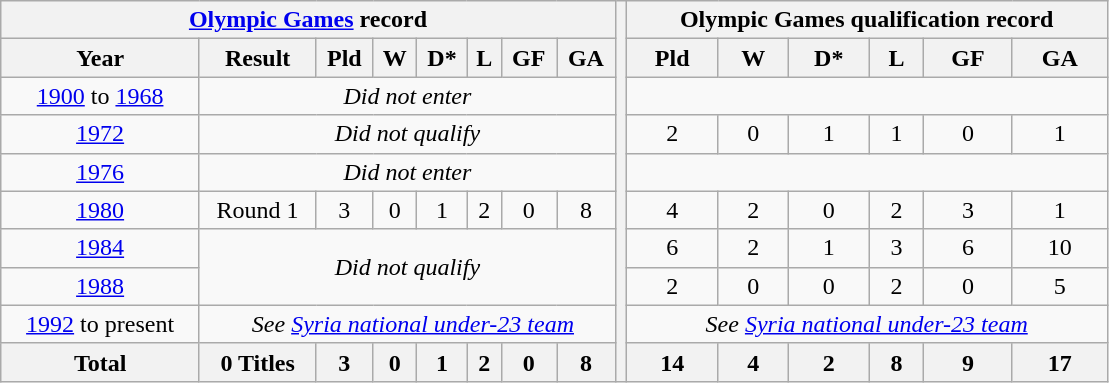<table class="wikitable" style="text-align: center;">
<tr>
<th colspan=8><a href='#'>Olympic Games</a> record</th>
<th style="width:1%;" rowspan="11"></th>
<th colspan=6>Olympic Games qualification record</th>
</tr>
<tr>
<th>Year</th>
<th>Result</th>
<th>Pld</th>
<th>W</th>
<th>D*</th>
<th>L</th>
<th>GF</th>
<th>GA</th>
<th>Pld</th>
<th>W</th>
<th>D*</th>
<th>L</th>
<th>GF</th>
<th>GA</th>
</tr>
<tr>
<td> <a href='#'>1900</a> to <a href='#'>1968</a> </td>
<td colspan=7><em>Did not enter</em></td>
<td colspan=6></td>
</tr>
<tr>
<td> <a href='#'>1972</a></td>
<td colspan=7><em>Did not qualify</em></td>
<td>2</td>
<td>0</td>
<td>1</td>
<td>1</td>
<td>0</td>
<td>1</td>
</tr>
<tr>
<td> <a href='#'>1976</a></td>
<td colspan=7><em>Did not enter</em></td>
<td colspan=6></td>
</tr>
<tr>
<td> <a href='#'>1980</a></td>
<td>Round 1</td>
<td>3</td>
<td>0</td>
<td>1</td>
<td>2</td>
<td>0</td>
<td>8</td>
<td>4</td>
<td>2</td>
<td>0</td>
<td>2</td>
<td>3</td>
<td>1</td>
</tr>
<tr>
<td> <a href='#'>1984</a></td>
<td colspan=7 rowspan=2><em>Did not qualify</em></td>
<td>6</td>
<td>2</td>
<td>1</td>
<td>3</td>
<td>6</td>
<td>10</td>
</tr>
<tr>
<td> <a href='#'>1988</a></td>
<td>2</td>
<td>0</td>
<td>0</td>
<td>2</td>
<td>0</td>
<td>5</td>
</tr>
<tr>
<td> <a href='#'>1992</a> to present</td>
<td colspan=8><em>See <a href='#'>Syria national under-23 team</a></em></td>
<td colspan=6><em>See <a href='#'>Syria national under-23 team</a></em></td>
</tr>
<tr>
<th><strong>Total</strong></th>
<th><strong>0 Titles</strong></th>
<th>3</th>
<th>0</th>
<th>1</th>
<th>2</th>
<th>0</th>
<th>8</th>
<th>14</th>
<th>4</th>
<th>2</th>
<th>8</th>
<th>9</th>
<th>17</th>
</tr>
</table>
